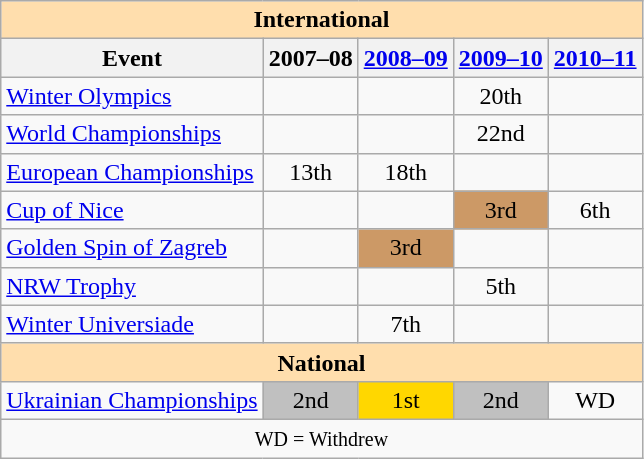<table class="wikitable" style="text-align:center">
<tr>
<th colspan="5" style="background:#ffdead; text-align:center;"><strong>International</strong></th>
</tr>
<tr>
<th>Event</th>
<th>2007–08</th>
<th><a href='#'>2008–09</a></th>
<th><a href='#'>2009–10</a></th>
<th><a href='#'>2010–11</a></th>
</tr>
<tr>
<td align=left><a href='#'>Winter Olympics</a></td>
<td></td>
<td></td>
<td>20th</td>
<td></td>
</tr>
<tr>
<td align=left><a href='#'>World Championships</a></td>
<td></td>
<td></td>
<td>22nd</td>
<td></td>
</tr>
<tr>
<td align=left><a href='#'>European Championships</a></td>
<td>13th</td>
<td>18th</td>
<td></td>
<td></td>
</tr>
<tr>
<td align=left><a href='#'>Cup of Nice</a></td>
<td></td>
<td></td>
<td style="background:#c96;">3rd</td>
<td>6th</td>
</tr>
<tr>
<td align=left><a href='#'>Golden Spin of Zagreb</a></td>
<td></td>
<td style="background:#c96;">3rd</td>
<td></td>
<td></td>
</tr>
<tr>
<td align=left><a href='#'>NRW Trophy</a></td>
<td></td>
<td></td>
<td>5th</td>
<td></td>
</tr>
<tr>
<td align=left><a href='#'>Winter Universiade</a></td>
<td></td>
<td>7th</td>
<td></td>
<td></td>
</tr>
<tr>
<th colspan="5" style="background:#ffdead; text-align:center;"><strong>National</strong></th>
</tr>
<tr>
<td align=left><a href='#'>Ukrainian Championships</a></td>
<td style="background:silver;">2nd</td>
<td style="background:gold;">1st</td>
<td style="background:silver;">2nd</td>
<td>WD</td>
</tr>
<tr>
<td colspan="5" style="text-align:center;"><small> WD = Withdrew </small></td>
</tr>
</table>
